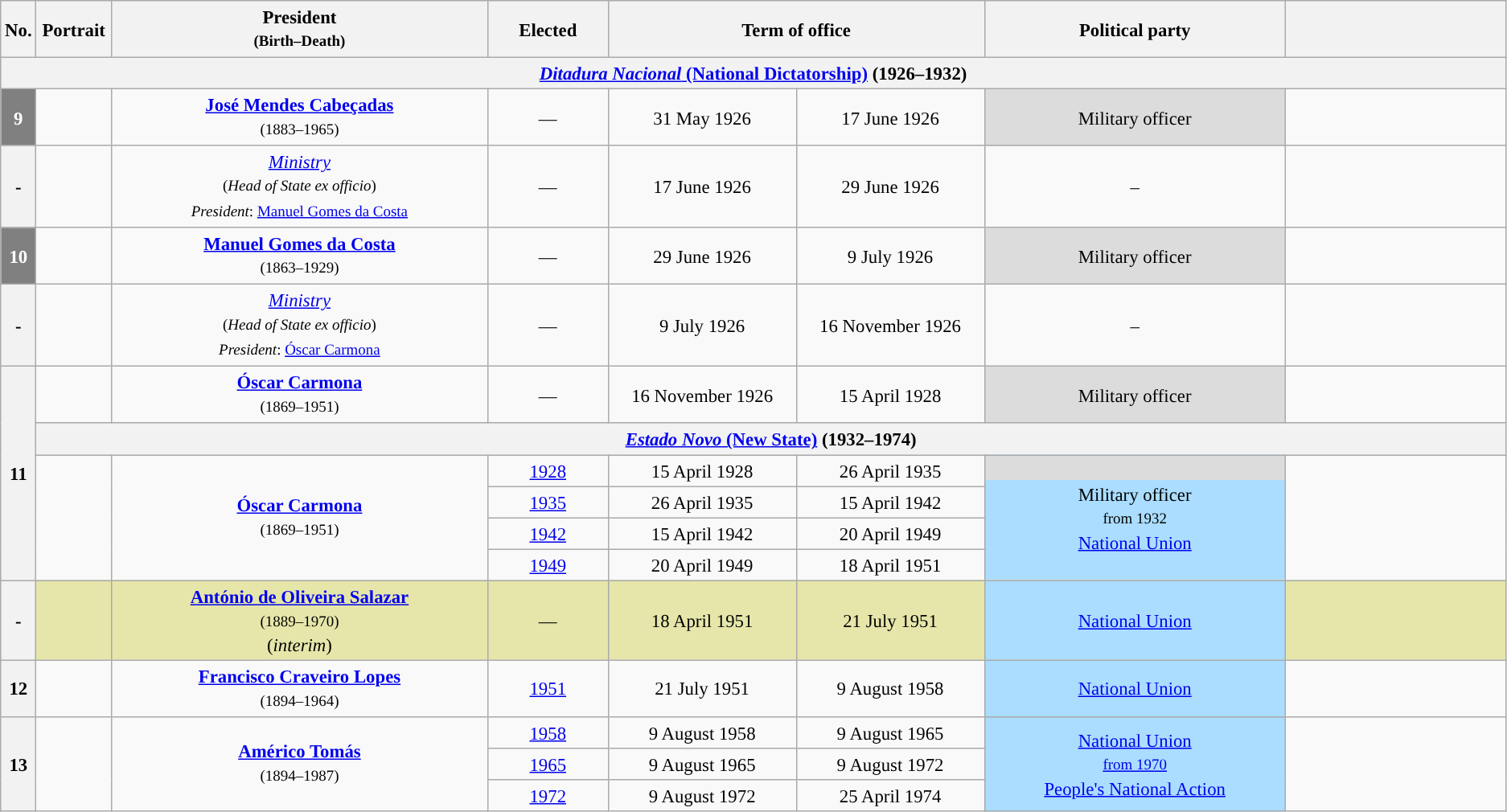<table class="wikitable" style="text-align:center; font-size:95%; width=100%; line-height:19px;">
<tr>
<th width=1%>No.</th>
<th width="5%">Portrait</th>
<th width="25%">President<br><small>(Birth–Death)</small></th>
<th width=8%>Elected</th>
<th colspan="2" width=25%>Term of office</th>
<th width=20%>Political party</th>
<th scope="col"></th>
</tr>
<tr style="background:#cccccc">
<th colspan=8><a href='#'><em>Ditadura Nacional</em> (National Dictatorship)</a> (1926–1932)</th>
</tr>
<tr>
<th style="background:gray; color:white;">9</th>
<td></td>
<td><strong><a href='#'>José Mendes Cabeçadas</a></strong><br><small>(1883–1965)</small></td>
<td>—</td>
<td>31 May 1926</td>
<td>17 June 1926</td>
<td bgcolor=#DCDCDC>Military officer</td>
<td></td>
</tr>
<tr>
<th>-</th>
<td></td>
<td><em><a href='#'>Ministry</a></em><br><small>(<em>Head of State ex officio</em>)<br><em>President</em>: <a href='#'>Manuel Gomes da Costa</a></small></td>
<td>—</td>
<td>17 June 1926</td>
<td>29 June 1926</td>
<td>–</td>
<td></td>
</tr>
<tr>
<th style="background:gray; color:white;">10</th>
<td></td>
<td><strong><a href='#'>Manuel Gomes da Costa</a></strong><br><small>(1863–1929)</small></td>
<td>—</td>
<td>29 June 1926</td>
<td>9 July 1926</td>
<td bgcolor=#DCDCDC>Military officer</td>
<td></td>
</tr>
<tr>
<th>-</th>
<td></td>
<td><em><a href='#'>Ministry</a></em><br><small>(<em>Head of State ex officio</em>)<br><em>President</em>: <a href='#'>Óscar Carmona</a></small></td>
<td>—</td>
<td>9 July 1926</td>
<td>16 November 1926</td>
<td>–</td>
<td></td>
</tr>
<tr>
<th rowspan="6" style="background: linear-gradient(gray 59%, ">11</th>
<td></td>
<td><strong><a href='#'>Óscar Carmona</a></strong><br><small>(1869–1951)</small></td>
<td>—</td>
<td>16 November 1926</td>
<td>15 April 1928</td>
<td bgcolor=#DCDCDC>Military officer</td>
<td></td>
</tr>
<tr style="background:#cccccc">
<th colspan=8><a href='#'><em>Estado Novo</em> (New State)</a> (1932–1974)</th>
</tr>
<tr>
<td rowspan="4"></td>
<td rowspan="4"><strong><a href='#'>Óscar Carmona</a></strong><br><small>(1869–1951)</small></td>
<td><a href='#'>1928</a></td>
<td>15 April 1928</td>
<td>26 April 1935</td>
<td rowspan=4 style="background: linear-gradient(#DCDCDC 20%, #AADDFF 10%); color:black;">Military officer<br><small>from 1932</small><br><a href='#'>National Union</a></td>
<td rowspan="4"></td>
</tr>
<tr>
<td><a href='#'>1935</a></td>
<td>26 April 1935</td>
<td>15 April 1942</td>
</tr>
<tr>
<td><a href='#'>1942</a></td>
<td>15 April 1942</td>
<td>20 April 1949</td>
</tr>
<tr>
<td><a href='#'>1949</a></td>
<td>20 April 1949</td>
<td>18 April 1951</td>
</tr>
<tr style="background:#E6E6AA">
<th style="background:">-</th>
<td></td>
<td><strong><a href='#'>António de Oliveira Salazar</a></strong><br><small>(1889–1970)</small><br>(<em>interim</em>)</td>
<td>—</td>
<td>18 April 1951</td>
<td>21 July 1951</td>
<td style="background:#adf"><a href='#'>National Union</a></td>
<td></td>
</tr>
<tr>
<th style="background:">12</th>
<td></td>
<td><strong><a href='#'>Francisco Craveiro Lopes</a></strong><br><small>(1894–1964)</small></td>
<td><a href='#'>1951</a></td>
<td>21 July 1951</td>
<td>9 August 1958</td>
<td style="background:#adf"><a href='#'>National Union</a></td>
<td></td>
</tr>
<tr>
<th rowspan=3 style="background:">13</th>
<td rowspan="3"></td>
<td rowspan="3"><strong><a href='#'>Américo Tomás</a></strong><br><small>(1894–1987)</small></td>
<td><a href='#'>1958</a></td>
<td>9 August 1958</td>
<td>9 August 1965</td>
<td rowspan=3 style="background:#adf"><a href='#'>National Union<br><small>from 1970</small><br>People's National Action</a></td>
<td rowspan="3"></td>
</tr>
<tr>
<td><a href='#'>1965</a></td>
<td>9 August 1965</td>
<td>9 August 1972</td>
</tr>
<tr>
<td><a href='#'>1972</a></td>
<td>9 August 1972</td>
<td>25 April 1974</td>
</tr>
</table>
